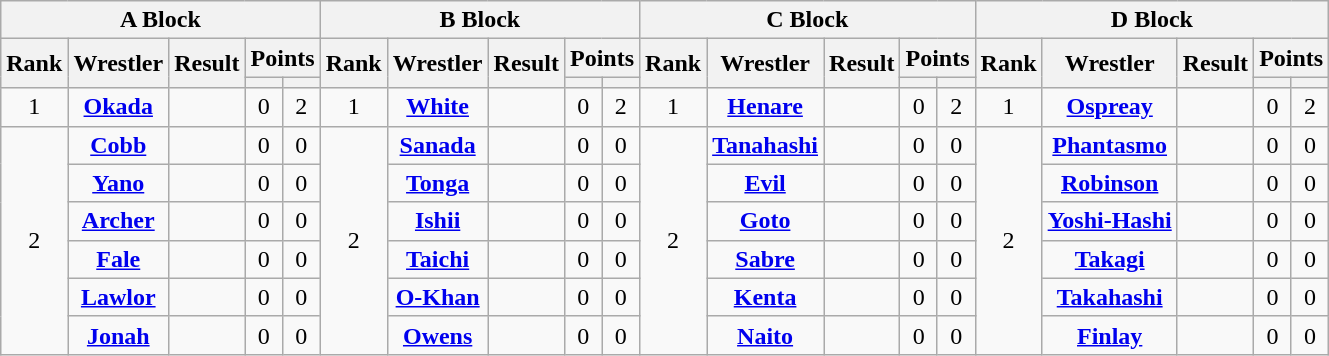<table class="wikitable mw-collapsible mw-collapsed" plainrowheaders sortable" style="text-align: center">
<tr>
<th colspan="5">A Block</th>
<th colspan="5">B Block</th>
<th colspan="5">C Block</th>
<th colspan="5">D Block</th>
</tr>
<tr>
<th rowspan="2">Rank</th>
<th rowspan="2">Wrestler</th>
<th rowspan="2">Result</th>
<th colspan="2">Points</th>
<th rowspan="2">Rank</th>
<th rowspan="2">Wrestler</th>
<th rowspan="2">Result</th>
<th colspan="2">Points</th>
<th rowspan="2">Rank</th>
<th rowspan="2">Wrestler</th>
<th rowspan="2">Result</th>
<th colspan="2">Points</th>
<th rowspan="2">Rank</th>
<th rowspan="2">Wrestler</th>
<th rowspan="2">Result</th>
<th colspan="2">Points</th>
</tr>
<tr>
<th></th>
<th></th>
<th></th>
<th></th>
<th></th>
<th></th>
<th></th>
<th></th>
</tr>
<tr>
<td>1</td>
<td><strong><a href='#'>Okada</a></strong></td>
<td></td>
<td>0</td>
<td>2</td>
<td>1</td>
<td><strong><a href='#'>White</a></strong></td>
<td></td>
<td>0</td>
<td>2</td>
<td>1</td>
<td><strong><a href='#'>Henare</a></strong></td>
<td></td>
<td>0</td>
<td>2</td>
<td>1</td>
<td><strong><a href='#'>Ospreay</a></strong></td>
<td></td>
<td>0</td>
<td>2</td>
</tr>
<tr>
<td rowspan="6">2</td>
<td><a href='#'><strong>Cobb</strong></a></td>
<td></td>
<td>0</td>
<td>0</td>
<td rowspan="6">2</td>
<td><a href='#'><strong>Sanada</strong></a></td>
<td></td>
<td>0</td>
<td>0</td>
<td rowspan="6">2</td>
<td><a href='#'><strong>Tanahashi</strong></a></td>
<td></td>
<td>0</td>
<td>0</td>
<td rowspan="6">2</td>
<td><a href='#'><strong>Phantasmo</strong></a></td>
<td></td>
<td>0</td>
<td>0</td>
</tr>
<tr>
<td><strong><a href='#'>Yano</a></strong></td>
<td></td>
<td>0</td>
<td>0</td>
<td><strong><a href='#'>Tonga</a></strong></td>
<td></td>
<td>0</td>
<td>0</td>
<td><a href='#'><strong>Evil</strong></a></td>
<td></td>
<td>0</td>
<td>0</td>
<td><strong><a href='#'>Robinson</a></strong></td>
<td></td>
<td>0</td>
<td>0</td>
</tr>
<tr>
<td><strong><a href='#'>Archer</a></strong></td>
<td></td>
<td>0</td>
<td>0</td>
<td><strong><a href='#'>Ishii</a></strong></td>
<td></td>
<td>0</td>
<td>0</td>
<td><strong><a href='#'>Goto</a></strong></td>
<td></td>
<td>0</td>
<td>0</td>
<td><strong><a href='#'>Yoshi-Hashi</a></strong></td>
<td></td>
<td>0</td>
<td>0</td>
</tr>
<tr>
<td><strong><a href='#'>Fale</a></strong></td>
<td></td>
<td>0</td>
<td>0</td>
<td><strong><a href='#'>Taichi</a></strong></td>
<td></td>
<td>0</td>
<td>0</td>
<td><strong><a href='#'>Sabre</a></strong></td>
<td></td>
<td>0</td>
<td>0</td>
<td><strong><a href='#'>Takagi</a></strong></td>
<td></td>
<td>0</td>
<td>0</td>
</tr>
<tr>
<td><strong><a href='#'>Lawlor</a></strong></td>
<td></td>
<td>0</td>
<td>0</td>
<td><strong><a href='#'>O-Khan</a></strong></td>
<td></td>
<td>0</td>
<td>0</td>
<td><a href='#'><strong>Kenta</strong></a></td>
<td></td>
<td>0</td>
<td>0</td>
<td><strong><a href='#'>Takahashi</a></strong></td>
<td></td>
<td>0</td>
<td>0</td>
</tr>
<tr>
<td><a href='#'><strong>Jonah</strong></a></td>
<td></td>
<td>0</td>
<td>0</td>
<td><strong><a href='#'>Owens</a></strong></td>
<td></td>
<td>0</td>
<td>0</td>
<td><strong><a href='#'>Naito</a></strong></td>
<td></td>
<td>0</td>
<td>0</td>
<td><a href='#'><strong>Finlay</strong></a></td>
<td></td>
<td>0</td>
<td>0</td>
</tr>
</table>
